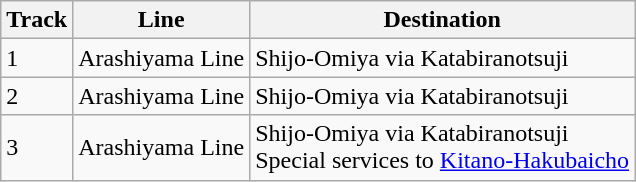<table class="wikitable">
<tr>
<th>Track</th>
<th>Line</th>
<th>Destination</th>
</tr>
<tr>
<td>1</td>
<td>Arashiyama Line</td>
<td>Shijo-Omiya via Katabiranotsuji</td>
</tr>
<tr>
<td>2</td>
<td>Arashiyama Line</td>
<td>Shijo-Omiya via Katabiranotsuji</td>
</tr>
<tr>
<td>3</td>
<td>Arashiyama Line</td>
<td>Shijo-Omiya via Katabiranotsuji<br>Special services to <a href='#'>Kitano-Hakubaicho</a></td>
</tr>
</table>
